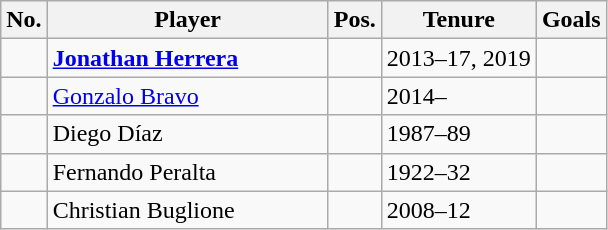<table class="wikitable sortable" style="text-align:">
<tr>
<th style="width:;">No.</th>
<th style="width:180px;">Player</th>
<th style="width:px;">Pos.</th>
<th style="width:px">Tenure</th>
<th style="width:px;">Goals</th>
</tr>
<tr>
<td></td>
<td> <strong><a href='#'>Jonathan Herrera</a></strong></td>
<td></td>
<td>2013–17, 2019</td>
<td></td>
</tr>
<tr>
<td></td>
<td> <a href='#'>Gonzalo Bravo</a></td>
<td></td>
<td>2014–</td>
<td></td>
</tr>
<tr>
<td></td>
<td> Diego Díaz</td>
<td></td>
<td>1987–89</td>
<td></td>
</tr>
<tr>
<td></td>
<td> Fernando Peralta</td>
<td></td>
<td>1922–32</td>
<td></td>
</tr>
<tr>
<td></td>
<td> Christian Buglione</td>
<td></td>
<td>2008–12</td>
<td></td>
</tr>
</table>
